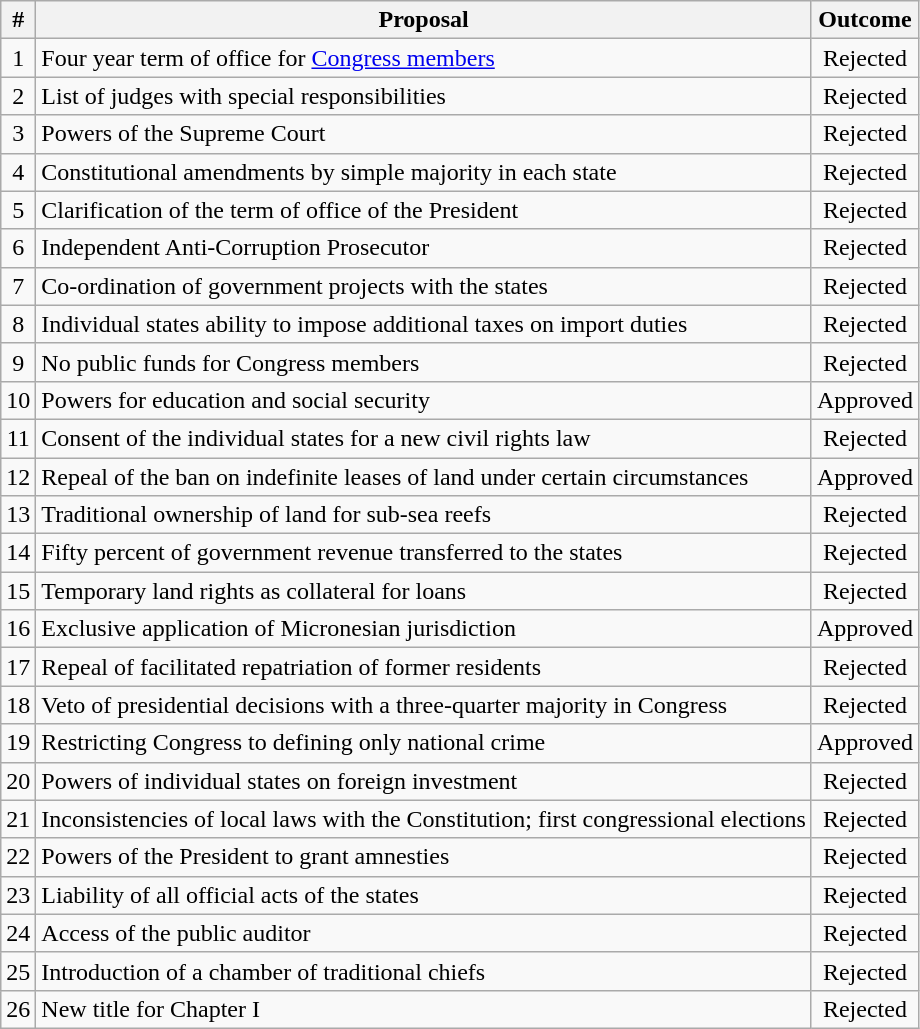<table class=wikitable style=text-align:center>
<tr>
<th>#</th>
<th>Proposal</th>
<th>Outcome</th>
</tr>
<tr>
<td>1</td>
<td align=left>Four year term of office for <a href='#'>Congress members</a></td>
<td>Rejected </td>
</tr>
<tr>
<td>2</td>
<td align=left>List of judges with special responsibilities</td>
<td>Rejected </td>
</tr>
<tr>
<td>3</td>
<td align=left>Powers of the Supreme Court</td>
<td>Rejected </td>
</tr>
<tr>
<td>4</td>
<td align=left>Constitutional amendments by simple majority in each state</td>
<td>Rejected </td>
</tr>
<tr>
<td>5</td>
<td align=left>Clarification of the term of office of the President</td>
<td>Rejected </td>
</tr>
<tr>
<td>6</td>
<td align=left>Independent Anti-Corruption Prosecutor</td>
<td>Rejected </td>
</tr>
<tr>
<td>7</td>
<td align=left>Co-ordination of government projects with the states</td>
<td>Rejected </td>
</tr>
<tr>
<td>8</td>
<td align=left>Individual states ability to impose additional taxes on import duties</td>
<td>Rejected </td>
</tr>
<tr>
<td>9</td>
<td align=left>No public funds for Congress members</td>
<td>Rejected </td>
</tr>
<tr>
<td>10</td>
<td align=left>Powers for education and social security</td>
<td>Approved </td>
</tr>
<tr>
<td>11</td>
<td align=left>Consent of the individual states for a new civil rights law</td>
<td>Rejected </td>
</tr>
<tr>
<td>12</td>
<td align=left>Repeal of the ban on indefinite leases of land under certain circumstances</td>
<td>Approved </td>
</tr>
<tr>
<td>13</td>
<td align=left>Traditional ownership of land for sub-sea reefs</td>
<td>Rejected </td>
</tr>
<tr>
<td>14</td>
<td align=left>Fifty percent of government revenue transferred to the states</td>
<td>Rejected </td>
</tr>
<tr>
<td>15</td>
<td align=left>Temporary land rights as collateral for loans</td>
<td>Rejected </td>
</tr>
<tr>
<td>16</td>
<td align=left>Exclusive application of Micronesian jurisdiction</td>
<td>Approved </td>
</tr>
<tr>
<td>17</td>
<td align=left>Repeal of facilitated repatriation of former residents</td>
<td>Rejected </td>
</tr>
<tr>
<td>18</td>
<td align=left>Veto of presidential decisions with a three-quarter majority in Congress</td>
<td>Rejected </td>
</tr>
<tr>
<td>19</td>
<td align=left>Restricting Congress to defining only national crime</td>
<td>Approved </td>
</tr>
<tr>
<td>20</td>
<td align=left>Powers of individual states on foreign investment</td>
<td>Rejected </td>
</tr>
<tr>
<td>21</td>
<td align=left>Inconsistencies of local laws with the Constitution; first congressional elections</td>
<td>Rejected </td>
</tr>
<tr>
<td>22</td>
<td align=left>Powers of the President to grant amnesties</td>
<td>Rejected </td>
</tr>
<tr>
<td>23</td>
<td align=left>Liability of all official acts of the states</td>
<td>Rejected </td>
</tr>
<tr>
<td>24</td>
<td align=left>Access of the public auditor</td>
<td>Rejected </td>
</tr>
<tr>
<td>25</td>
<td align=left>Introduction of a chamber of traditional chiefs</td>
<td>Rejected </td>
</tr>
<tr>
<td>26</td>
<td align=left>New title for Chapter I</td>
<td>Rejected </td>
</tr>
</table>
